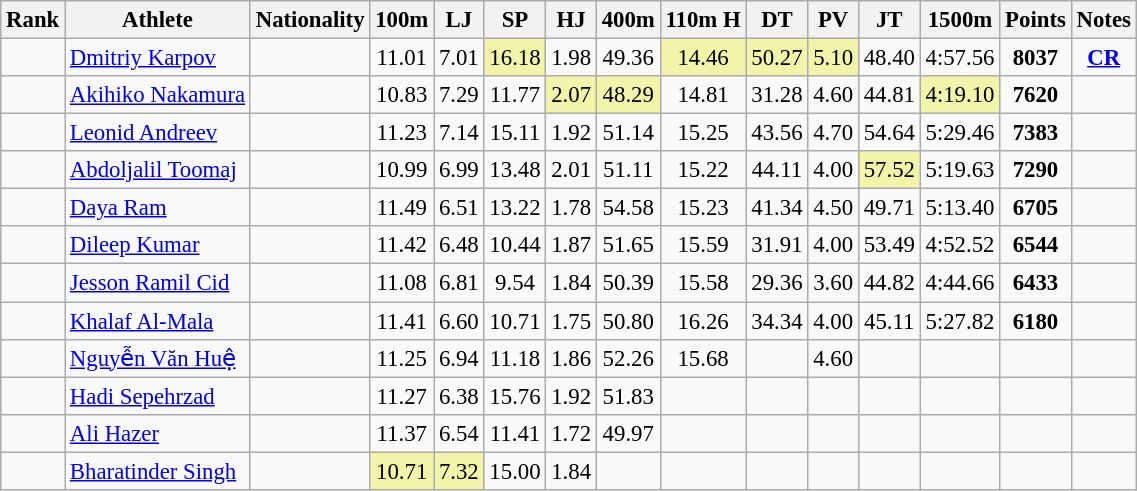<table class="wikitable sortable" style=" text-align:center;font-size:95%">
<tr>
<th>Rank</th>
<th>Athlete</th>
<th>Nationality</th>
<th>100m</th>
<th>LJ</th>
<th>SP</th>
<th>HJ</th>
<th>400m</th>
<th>110m H</th>
<th>DT</th>
<th>PV</th>
<th>JT</th>
<th>1500m</th>
<th>Points</th>
<th>Notes</th>
</tr>
<tr>
<td></td>
<td align=left><a href='#'>Dmitriy Karpov</a></td>
<td align=left></td>
<td>11.01</td>
<td>7.01</td>
<td bgcolor=#F2F5A9>16.18</td>
<td>1.98</td>
<td>49.36</td>
<td bgcolor=#F2F5A9>14.46</td>
<td bgcolor=#F2F5A9>50.27</td>
<td bgcolor=#F2F5A9>5.10</td>
<td>48.40</td>
<td>4:57.56</td>
<td><strong>8037</strong></td>
<td><strong><a href='#'>CR</a></strong></td>
</tr>
<tr>
<td></td>
<td align=left><a href='#'>Akihiko Nakamura</a></td>
<td align=left></td>
<td>10.83</td>
<td>7.29</td>
<td>11.77</td>
<td bgcolor=#F2F5A9>2.07</td>
<td bgcolor=#F2F5A9>48.29</td>
<td>14.81</td>
<td>31.28</td>
<td>4.60</td>
<td>44.81</td>
<td bgcolor=#F2F5A9>4:19.10</td>
<td><strong>7620</strong></td>
<td></td>
</tr>
<tr>
<td></td>
<td align=left><a href='#'>Leonid Andreev</a></td>
<td align=left></td>
<td>11.23</td>
<td>7.14</td>
<td>15.11</td>
<td>1.92</td>
<td>51.14</td>
<td>15.25</td>
<td>43.56</td>
<td>4.70</td>
<td>54.64</td>
<td>5:29.46</td>
<td><strong>7383</strong></td>
<td></td>
</tr>
<tr>
<td></td>
<td align=left><a href='#'>Abdoljalil Toomaj</a></td>
<td align=left></td>
<td>10.99</td>
<td>6.99</td>
<td>13.48</td>
<td>2.01</td>
<td>51.11</td>
<td>15.22</td>
<td>44.11</td>
<td>4.00</td>
<td bgcolor=#F2F5A9>57.52</td>
<td>5:19.63</td>
<td><strong>7290</strong></td>
<td></td>
</tr>
<tr>
<td></td>
<td align=left><a href='#'>Daya Ram</a></td>
<td align=left></td>
<td>11.49</td>
<td>6.51</td>
<td>13.22</td>
<td>1.78</td>
<td>54.58</td>
<td>15.23</td>
<td>41.34</td>
<td>4.50</td>
<td>49.71</td>
<td>5:13.40</td>
<td><strong>6705</strong></td>
<td></td>
</tr>
<tr>
<td></td>
<td align=left><a href='#'>Dileep Kumar</a></td>
<td align=left></td>
<td>11.42</td>
<td>6.48</td>
<td>10.44</td>
<td>1.87</td>
<td>51.65</td>
<td>15.59</td>
<td>31.91</td>
<td>4.00</td>
<td>53.49</td>
<td>4:52.52</td>
<td><strong>6544</strong></td>
<td></td>
</tr>
<tr>
<td></td>
<td align=left><a href='#'>Jesson Ramil Cid</a></td>
<td align=left></td>
<td>11.08</td>
<td>6.81</td>
<td>9.54</td>
<td>1.84</td>
<td>50.39</td>
<td>15.58</td>
<td>29.36</td>
<td>3.60</td>
<td>44.82</td>
<td>4:44.66</td>
<td><strong>6433</strong></td>
<td></td>
</tr>
<tr>
<td></td>
<td align=left><a href='#'>Khalaf Al-Mala</a></td>
<td align=left></td>
<td>11.41</td>
<td>6.60</td>
<td>10.71</td>
<td>1.75</td>
<td>50.80</td>
<td>16.26</td>
<td>34.34</td>
<td>4.00</td>
<td>45.11</td>
<td>5:27.82</td>
<td><strong>6180</strong></td>
<td></td>
</tr>
<tr>
<td></td>
<td align=left><a href='#'>Nguyễn Văn Huệ</a></td>
<td align=left></td>
<td>11.25</td>
<td>6.94</td>
<td>11.18</td>
<td>1.86</td>
<td>52.26</td>
<td>15.68</td>
<td></td>
<td>4.60</td>
<td></td>
<td></td>
<td><strong></strong></td>
<td></td>
</tr>
<tr>
<td></td>
<td align=left><a href='#'>Hadi Sepehrzad</a></td>
<td align=left></td>
<td>11.27</td>
<td>6.38</td>
<td>15.76</td>
<td>1.92</td>
<td>51.83</td>
<td></td>
<td></td>
<td></td>
<td></td>
<td></td>
<td><strong></strong></td>
<td></td>
</tr>
<tr>
<td></td>
<td align=left><a href='#'>Ali Hazer</a></td>
<td align=left></td>
<td>11.37</td>
<td>6.54</td>
<td>11.41</td>
<td>1.72</td>
<td>49.97</td>
<td></td>
<td></td>
<td></td>
<td></td>
<td></td>
<td><strong></strong></td>
<td></td>
</tr>
<tr>
<td></td>
<td align=left><a href='#'>Bharatinder Singh</a></td>
<td align=left></td>
<td bgcolor=#F2F5A9>10.71</td>
<td bgcolor=#F2F5A9>7.32</td>
<td>15.00</td>
<td>1.84</td>
<td></td>
<td></td>
<td></td>
<td></td>
<td></td>
<td></td>
<td><strong></strong></td>
<td></td>
</tr>
</table>
